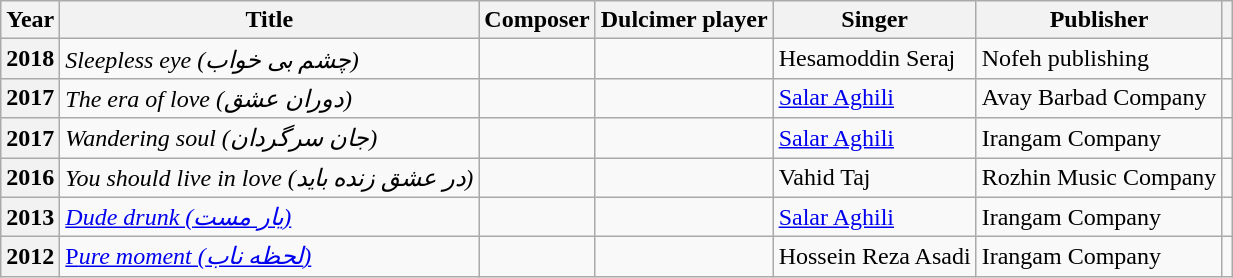<table class="wikitable plainrowheaders sortable" style="font-size:100%">
<tr>
<th scope="col">Year</th>
<th scope="col">Title</th>
<th scope="col">Composer</th>
<th scope="col">Dulcimer player</th>
<th>Singer</th>
<th scope="col" class="unsortable">Publisher</th>
<th></th>
</tr>
<tr>
<th>2018</th>
<td><em>Sleepless eye (چشم بی خواب)</em></td>
<td></td>
<td></td>
<td>Hesamoddin Seraj</td>
<td>Nofeh publishing</td>
<td></td>
</tr>
<tr>
<th scope="row"><strong>2017</strong></th>
<td><em>The era of love (دوران عشق)</em></td>
<td></td>
<td></td>
<td><a href='#'>Salar Aghili</a></td>
<td>Avay Barbad Company</td>
<td></td>
</tr>
<tr>
<th scope="row"><strong>2017</strong></th>
<td><em>Wandering soul (جان سرگردان)</em></td>
<td></td>
<td></td>
<td><a href='#'>Salar Aghili</a></td>
<td>Irangam Company</td>
<td></td>
</tr>
<tr>
<th>2016</th>
<td><em>You should live in love (در عشق زنده باید)</em></td>
<td></td>
<td></td>
<td>Vahid Taj</td>
<td>Rozhin Music Company</td>
<td></td>
</tr>
<tr>
<th>2013</th>
<td><a href='#'><em>Dude drunk (یار مست)</em></a></td>
<td></td>
<td></td>
<td><a href='#'>Salar Aghili</a></td>
<td>Irangam Company</td>
<td></td>
</tr>
<tr>
<th>2012</th>
<td><a href='#'>P<em>ure moment (لحظه ناب)</em></a></td>
<td></td>
<td></td>
<td>Hossein Reza Asadi</td>
<td>Irangam Company</td>
<td></td>
</tr>
</table>
